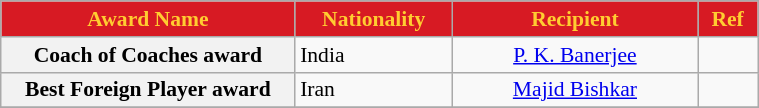<table class="wikitable" style="text-align:center; font-size:90%; width:40%;">
<tr>
<th style="background:#d71a23; color:#ffcd31; text-align:center; width:18%;">Award Name</th>
<th style="background:#d71a23; color:#ffcd31; text-align:center; width:5%;">Nationality</th>
<th style="background:#d71a23; color:#ffcd31; text-align:center; width:15%;">Recipient</th>
<th style="background:#d71a23; color:#ffcd31; text-align:center; width:2%;">Ref</th>
</tr>
<tr>
<th>Coach of Coaches award</th>
<td align="left"> India</td>
<td><a href='#'>P. K. Banerjee</a></td>
<td></td>
</tr>
<tr>
<th>Best Foreign Player award</th>
<td align="left"> Iran</td>
<td><a href='#'>Majid Bishkar</a></td>
<td></td>
</tr>
<tr>
</tr>
</table>
